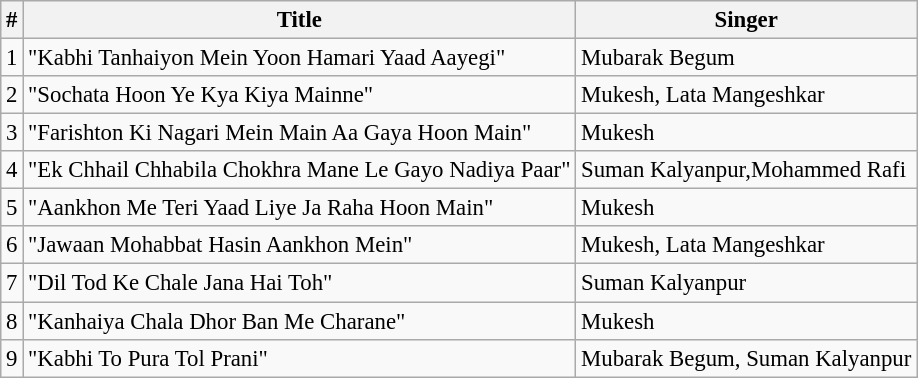<table class="wikitable" style="font-size:95%;">
<tr>
<th>#</th>
<th>Title</th>
<th>Singer</th>
</tr>
<tr>
<td>1</td>
<td>"Kabhi Tanhaiyon Mein Yoon Hamari Yaad Aayegi"</td>
<td>Mubarak Begum</td>
</tr>
<tr>
<td>2</td>
<td>"Sochata Hoon Ye Kya Kiya Mainne"</td>
<td>Mukesh, Lata Mangeshkar</td>
</tr>
<tr>
<td>3</td>
<td>"Farishton Ki Nagari Mein Main Aa Gaya Hoon Main"</td>
<td>Mukesh</td>
</tr>
<tr>
<td>4</td>
<td>"Ek Chhail Chhabila Chokhra Mane Le Gayo Nadiya Paar"</td>
<td>Suman Kalyanpur,Mohammed Rafi</td>
</tr>
<tr>
<td>5</td>
<td>"Aankhon Me Teri Yaad Liye Ja Raha Hoon Main"</td>
<td>Mukesh</td>
</tr>
<tr>
<td>6</td>
<td>"Jawaan Mohabbat Hasin Aankhon Mein"</td>
<td>Mukesh, Lata Mangeshkar</td>
</tr>
<tr>
<td>7</td>
<td>"Dil Tod Ke Chale Jana Hai Toh"</td>
<td>Suman Kalyanpur</td>
</tr>
<tr>
<td>8</td>
<td>"Kanhaiya Chala Dhor Ban Me Charane"</td>
<td>Mukesh</td>
</tr>
<tr>
<td>9</td>
<td>"Kabhi To Pura Tol Prani"</td>
<td>Mubarak Begum, Suman Kalyanpur</td>
</tr>
</table>
